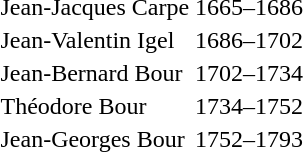<table>
<tr>
<td>Jean-Jacques Carpe</td>
<td>1665–1686</td>
</tr>
<tr>
<td>Jean-Valentin Igel</td>
<td>1686–1702</td>
</tr>
<tr>
<td>Jean-Bernard Bour</td>
<td>1702–1734</td>
</tr>
<tr>
<td>Théodore Bour</td>
<td>1734–1752</td>
</tr>
<tr>
<td>Jean-Georges Bour</td>
<td>1752–1793</td>
</tr>
</table>
